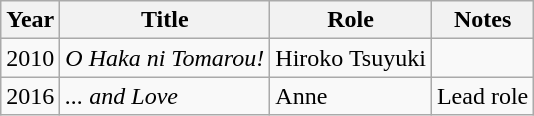<table class="wikitable">
<tr>
<th>Year</th>
<th>Title</th>
<th>Role</th>
<th>Notes</th>
</tr>
<tr>
<td>2010</td>
<td><em>O Haka ni Tomarou!</em></td>
<td>Hiroko Tsuyuki</td>
<td></td>
</tr>
<tr>
<td>2016</td>
<td><em>... and Love</em></td>
<td>Anne</td>
<td>Lead role</td>
</tr>
</table>
